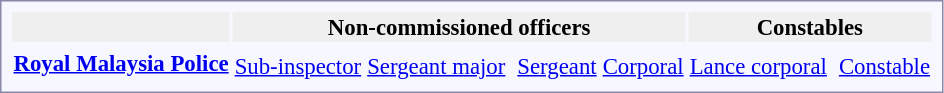<table style="border:1px solid #8888aa; background-color:#f7f8ff; padding:5px; font-size:95%; margin: 0px 12px 12px 0px;">
<tr style="background:#efefef;">
<th></th>
<th colspan=26>Non-commissioned officers</th>
<th colspan=10>Constables</th>
</tr>
<tr style="text-align:center;">
<td rowspan=2><strong><a href='#'>Royal Malaysia Police</a></strong></td>
<td colspan=6></td>
<td colspan=2></td>
<td colspan=2 rowspan=2></td>
<td colspan=12></td>
<td colspan=4></td>
<td colspan=2></td>
<td colspan=6 rowspan=2></td>
<td colspan=2></td>
</tr>
<tr style="text-align:center;">
<td colspan=6><a href='#'>Sub-inspector</a></td>
<td colspan=2><a href='#'>Sergeant major</a></td>
<td colspan=12><a href='#'>Sergeant</a></td>
<td colspan=4><a href='#'>Corporal</a></td>
<td colspan=2><a href='#'>Lance corporal</a></td>
<td colspan=2><a href='#'>Constable</a></td>
</tr>
</table>
